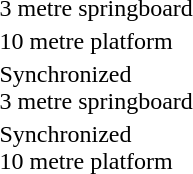<table>
<tr>
<td>3 metre springboard</td>
<td><strong></strong></td>
<td></td>
<td></td>
</tr>
<tr>
<td>10 metre platform</td>
<td><strong></strong></td>
<td></td>
<td></td>
</tr>
<tr>
<td>Synchronized<br>3 metre springboard</td>
<td><strong><br></strong></td>
<td><br></td>
<td><br></td>
</tr>
<tr>
<td>Synchronized<br>10 metre platform</td>
<td><strong><br></strong></td>
<td><br></td>
<td><br></td>
</tr>
</table>
